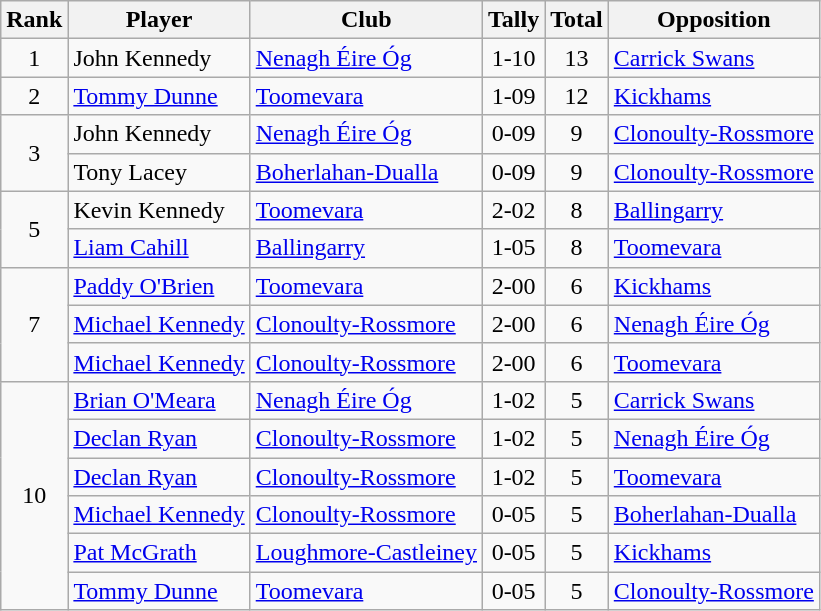<table class="wikitable">
<tr>
<th>Rank</th>
<th>Player</th>
<th>Club</th>
<th>Tally</th>
<th>Total</th>
<th>Opposition</th>
</tr>
<tr>
<td rowspan="1" style="text-align:center;">1</td>
<td>John Kennedy</td>
<td><a href='#'>Nenagh Éire Óg</a></td>
<td align=center>1-10</td>
<td align=center>13</td>
<td><a href='#'>Carrick Swans</a></td>
</tr>
<tr>
<td rowspan="1" style="text-align:center;">2</td>
<td><a href='#'>Tommy Dunne</a></td>
<td><a href='#'>Toomevara</a></td>
<td align=center>1-09</td>
<td align=center>12</td>
<td><a href='#'>Kickhams</a></td>
</tr>
<tr>
<td rowspan="2" style="text-align:center;">3</td>
<td>John Kennedy</td>
<td><a href='#'>Nenagh Éire Óg</a></td>
<td align=center>0-09</td>
<td align=center>9</td>
<td><a href='#'>Clonoulty-Rossmore</a></td>
</tr>
<tr>
<td>Tony Lacey</td>
<td><a href='#'>Boherlahan-Dualla</a></td>
<td align=center>0-09</td>
<td align=center>9</td>
<td><a href='#'>Clonoulty-Rossmore</a></td>
</tr>
<tr>
<td rowspan="2" style="text-align:center;">5</td>
<td>Kevin Kennedy</td>
<td><a href='#'>Toomevara</a></td>
<td align=center>2-02</td>
<td align=center>8</td>
<td><a href='#'>Ballingarry</a></td>
</tr>
<tr>
<td><a href='#'>Liam Cahill</a></td>
<td><a href='#'>Ballingarry</a></td>
<td align=center>1-05</td>
<td align=center>8</td>
<td><a href='#'>Toomevara</a></td>
</tr>
<tr>
<td rowspan="3" style="text-align:center;">7</td>
<td><a href='#'>Paddy O'Brien</a></td>
<td><a href='#'>Toomevara</a></td>
<td align=center>2-00</td>
<td align=center>6</td>
<td><a href='#'>Kickhams</a></td>
</tr>
<tr>
<td><a href='#'>Michael Kennedy</a></td>
<td><a href='#'>Clonoulty-Rossmore</a></td>
<td align=center>2-00</td>
<td align=center>6</td>
<td><a href='#'>Nenagh Éire Óg</a></td>
</tr>
<tr>
<td><a href='#'>Michael Kennedy</a></td>
<td><a href='#'>Clonoulty-Rossmore</a></td>
<td align=center>2-00</td>
<td align=center>6</td>
<td><a href='#'>Toomevara</a></td>
</tr>
<tr>
<td rowspan="6" style="text-align:center;">10</td>
<td><a href='#'>Brian O'Meara</a></td>
<td><a href='#'>Nenagh Éire Óg</a></td>
<td align=center>1-02</td>
<td align=center>5</td>
<td><a href='#'>Carrick Swans</a></td>
</tr>
<tr>
<td><a href='#'>Declan Ryan</a></td>
<td><a href='#'>Clonoulty-Rossmore</a></td>
<td align=center>1-02</td>
<td align=center>5</td>
<td><a href='#'>Nenagh Éire Óg</a></td>
</tr>
<tr>
<td><a href='#'>Declan Ryan</a></td>
<td><a href='#'>Clonoulty-Rossmore</a></td>
<td align=center>1-02</td>
<td align=center>5</td>
<td><a href='#'>Toomevara</a></td>
</tr>
<tr>
<td><a href='#'>Michael Kennedy</a></td>
<td><a href='#'>Clonoulty-Rossmore</a></td>
<td align=center>0-05</td>
<td align=center>5</td>
<td><a href='#'>Boherlahan-Dualla</a></td>
</tr>
<tr>
<td><a href='#'>Pat McGrath</a></td>
<td><a href='#'>Loughmore-Castleiney</a></td>
<td align=center>0-05</td>
<td align=center>5</td>
<td><a href='#'>Kickhams</a></td>
</tr>
<tr>
<td><a href='#'>Tommy Dunne</a></td>
<td><a href='#'>Toomevara</a></td>
<td align=center>0-05</td>
<td align=center>5</td>
<td><a href='#'>Clonoulty-Rossmore</a></td>
</tr>
</table>
